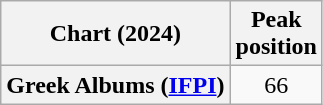<table class="wikitable sortable plainrowheaders" style="text-align:center">
<tr>
<th scope="col">Chart (2024)</th>
<th scope="col">Peak<br>position</th>
</tr>
<tr>
<th scope="row">Greek Albums (<a href='#'>IFPI</a>)</th>
<td>66</td>
</tr>
</table>
